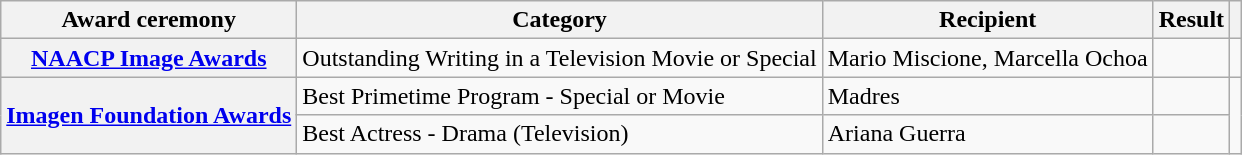<table class="wikitable plainrowheaders sortable">
<tr>
<th scope="col">Award ceremony</th>
<th scope="col">Category</th>
<th scope="col">Recipient</th>
<th scope="col">Result</th>
<th scope="col" class="unsortable"></th>
</tr>
<tr>
<th scope="row"><a href='#'>NAACP Image Awards</a></th>
<td>Outstanding Writing in a Television Movie or Special</td>
<td>Mario Miscione, Marcella Ochoa</td>
<td></td>
<td></td>
</tr>
<tr>
<th scope="row" rowspan=2><a href='#'>Imagen Foundation Awards</a></th>
<td>Best Primetime Program - Special or Movie</td>
<td>Madres</td>
<td></td>
<td rowspan=2></td>
</tr>
<tr>
<td>Best Actress - Drama (Television)</td>
<td>Ariana Guerra</td>
<td></td>
</tr>
</table>
